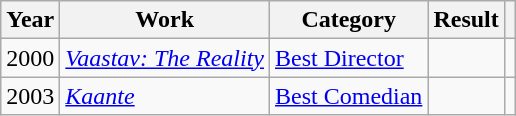<table class="wikitable">
<tr>
<th>Year</th>
<th>Work</th>
<th>Category</th>
<th>Result</th>
<th></th>
</tr>
<tr>
<td>2000</td>
<td><em><a href='#'>Vaastav: The Reality</a></em></td>
<td><a href='#'>Best Director</a></td>
<td></td>
<td></td>
</tr>
<tr>
<td>2003</td>
<td><em><a href='#'>Kaante</a></em></td>
<td><a href='#'>Best Comedian</a></td>
<td></td>
<td></td>
</tr>
</table>
